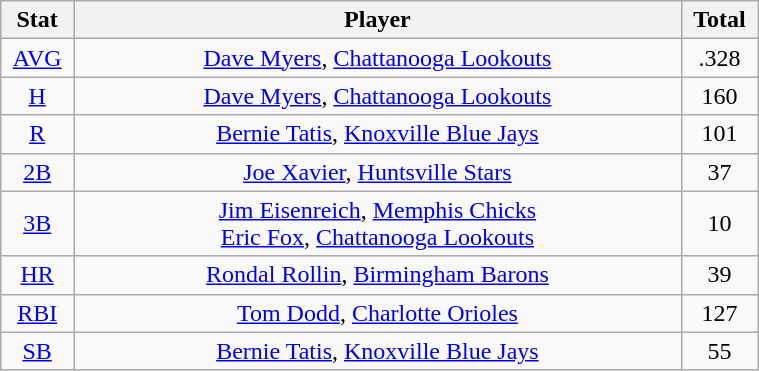<table class="wikitable" width="40%" style="text-align:center;">
<tr>
<th width="5%">Stat</th>
<th width="60%">Player</th>
<th width="5%">Total</th>
</tr>
<tr>
<td><a href='#'>AVG</a></td>
<td><a href='#'>Dave Myers</a>, <a href='#'>Chattanooga Lookouts</a></td>
<td>.328</td>
</tr>
<tr>
<td><a href='#'>H</a></td>
<td><a href='#'>Dave Myers</a>, <a href='#'>Chattanooga Lookouts</a></td>
<td>160</td>
</tr>
<tr>
<td><a href='#'>R</a></td>
<td><a href='#'>Bernie Tatis</a>, <a href='#'>Knoxville Blue Jays</a></td>
<td>101</td>
</tr>
<tr>
<td><a href='#'>2B</a></td>
<td><a href='#'>Joe Xavier</a>, <a href='#'>Huntsville Stars</a></td>
<td>37</td>
</tr>
<tr>
<td><a href='#'>3B</a></td>
<td><a href='#'>Jim Eisenreich</a>, <a href='#'>Memphis Chicks</a> <br> <a href='#'>Eric Fox</a>, <a href='#'>Chattanooga Lookouts</a></td>
<td>10</td>
</tr>
<tr>
<td><a href='#'>HR</a></td>
<td><a href='#'>Rondal Rollin</a>, <a href='#'>Birmingham Barons</a></td>
<td>39</td>
</tr>
<tr>
<td><a href='#'>RBI</a></td>
<td><a href='#'>Tom Dodd</a>, <a href='#'>Charlotte Orioles</a></td>
<td>127</td>
</tr>
<tr>
<td><a href='#'>SB</a></td>
<td><a href='#'>Bernie Tatis</a>, <a href='#'>Knoxville Blue Jays</a></td>
<td>55</td>
</tr>
</table>
